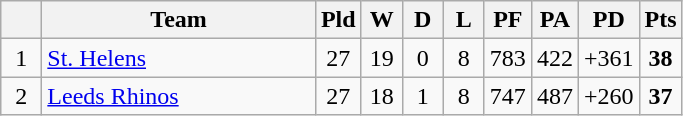<table class="wikitable" style="text-align:center;">
<tr>
<th style="width:20px;" abbr="Position"></th>
<th width=175>Team</th>
<th style="width:20px;" abbr="Played">Pld</th>
<th style="width:20px;" abbr="Won">W</th>
<th style="width:20px;" abbr="Drawn">D</th>
<th style="width:20px;" abbr="Lost">L</th>
<th style="width:20px;" abbr="Points for">PF</th>
<th style="width:20px;" abbr="Points against">PA</th>
<th style="width:20px;" abbr="Points difference">PD</th>
<th style="width:20px;" abbr="Points">Pts</th>
</tr>
<tr>
<td>1</td>
<td style="text-align:left;"> <a href='#'>St. Helens</a></td>
<td>27</td>
<td>19</td>
<td>0</td>
<td>8</td>
<td>783</td>
<td>422</td>
<td>+361</td>
<td><strong>38</strong></td>
</tr>
<tr>
<td>2</td>
<td style="text-align:left;"> <a href='#'>Leeds Rhinos</a></td>
<td>27</td>
<td>18</td>
<td>1</td>
<td>8</td>
<td>747</td>
<td>487</td>
<td>+260</td>
<td><strong>37</strong></td>
</tr>
</table>
